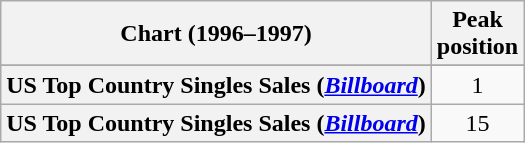<table class="wikitable sortable plainrowheaders" style="text-align:center">
<tr>
<th>Chart (1996–1997)</th>
<th>Peak<br>position</th>
</tr>
<tr>
</tr>
<tr>
</tr>
<tr>
</tr>
<tr>
</tr>
<tr>
</tr>
<tr>
<th scope="row">US Top Country Singles Sales (<em><a href='#'>Billboard</a></em>)<br></th>
<td>1</td>
</tr>
<tr>
<th scope="row">US Top Country Singles Sales (<em><a href='#'>Billboard</a></em>)<br></th>
<td>15</td>
</tr>
</table>
